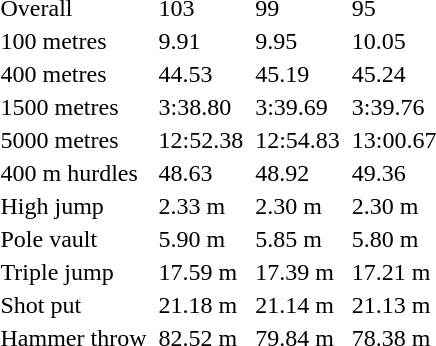<table>
<tr>
<td>Overall</td>
<td></td>
<td>103</td>
<td></td>
<td>99</td>
<td></td>
<td>95</td>
</tr>
<tr>
<td>100 metres</td>
<td></td>
<td>9.91</td>
<td></td>
<td>9.95</td>
<td></td>
<td>10.05</td>
</tr>
<tr>
<td>400 metres</td>
<td></td>
<td>44.53</td>
<td></td>
<td>45.19</td>
<td></td>
<td>45.24</td>
</tr>
<tr>
<td>1500 metres</td>
<td></td>
<td>3:38.80</td>
<td></td>
<td>3:39.69</td>
<td></td>
<td>3:39.76</td>
</tr>
<tr>
<td>5000 metres</td>
<td></td>
<td>12:52.38</td>
<td></td>
<td>12:54.83</td>
<td></td>
<td>13:00.67</td>
</tr>
<tr>
<td>400 m hurdles</td>
<td></td>
<td>48.63</td>
<td></td>
<td>48.92</td>
<td></td>
<td>49.36</td>
</tr>
<tr>
<td>High jump</td>
<td></td>
<td>2.33 m</td>
<td></td>
<td>2.30 m</td>
<td></td>
<td>2.30 m</td>
</tr>
<tr>
<td>Pole vault</td>
<td></td>
<td>5.90 m</td>
<td></td>
<td>5.85 m</td>
<td></td>
<td>5.80 m</td>
</tr>
<tr>
<td>Triple jump</td>
<td></td>
<td>17.59 m</td>
<td></td>
<td>17.39 m</td>
<td></td>
<td>17.21 m</td>
</tr>
<tr>
<td>Shot put</td>
<td></td>
<td>21.18 m</td>
<td></td>
<td>21.14 m</td>
<td></td>
<td>21.13 m</td>
</tr>
<tr>
<td>Hammer throw</td>
<td></td>
<td>82.52 m</td>
<td></td>
<td>79.84 m</td>
<td></td>
<td>78.38 m</td>
</tr>
<tr>
</tr>
</table>
